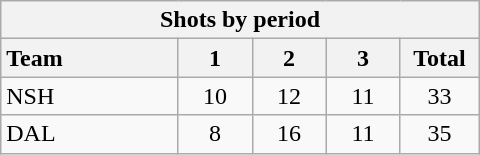<table class="wikitable" style="width:20em; text-align:right;">
<tr>
<th colspan=6>Shots by period</th>
</tr>
<tr>
<th style="width:8em; text-align:left;">Team</th>
<th style="width:3em;">1</th>
<th style="width:3em;">2</th>
<th style="width:3em;">3</th>
<th style="width:3em;">Total</th>
</tr>
<tr>
<td style="text-align:left;">NSH</td>
<td align=center>10</td>
<td align=center>12</td>
<td align=center>11</td>
<td align=center>33</td>
</tr>
<tr>
<td style="text-align:left;">DAL</td>
<td align=center>8</td>
<td align=center>16</td>
<td align=center>11</td>
<td align=center>35</td>
</tr>
</table>
